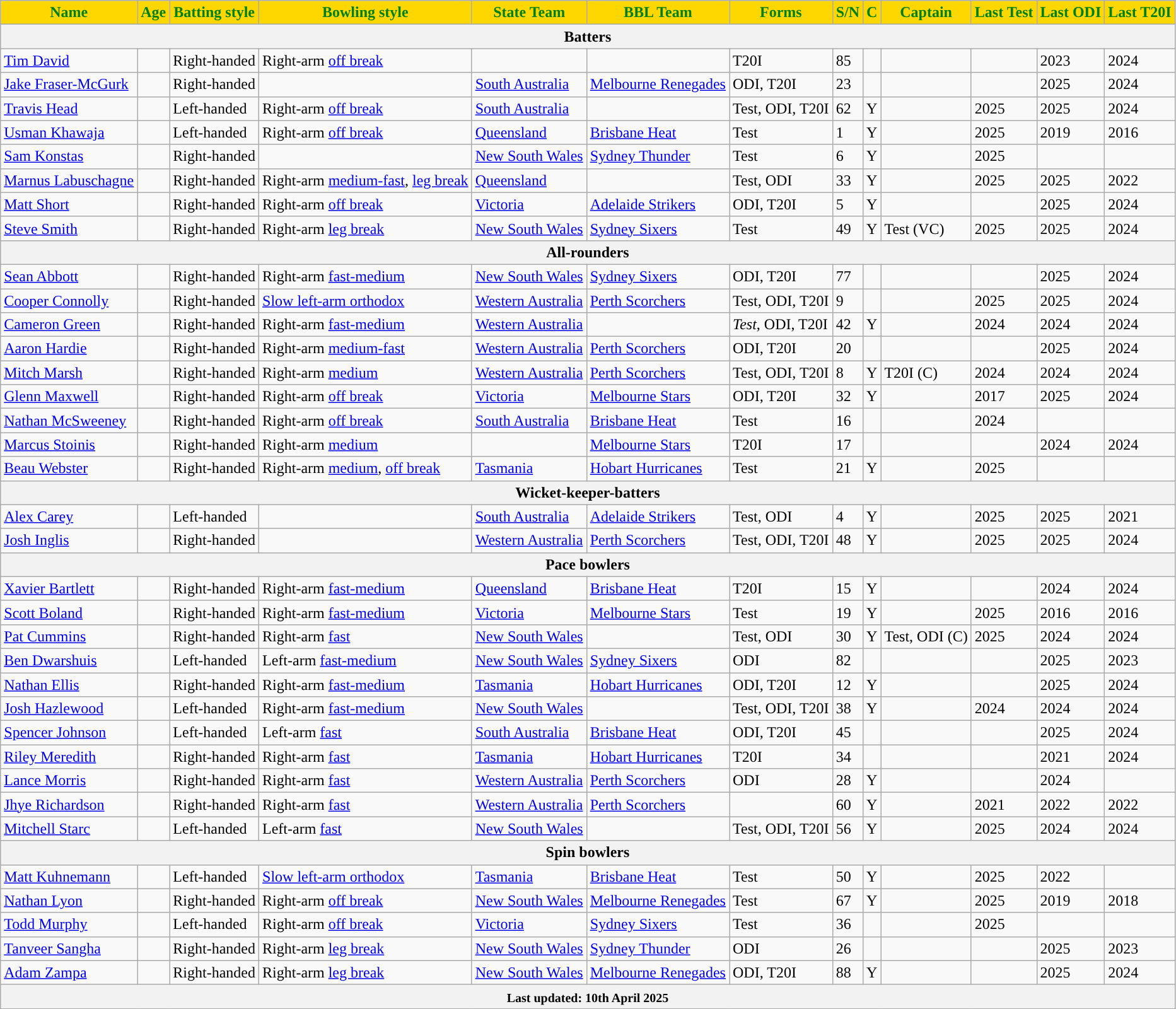<table class="wikitable">
<tr>
<th style="text-align:center;background:#FFD700; color:green;">Name</th>
<th style="text-align:center;background:#FFD700; color:green;">Age</th>
<th style="text-align:center;background:#FFD700; color:green;">Batting style</th>
<th style="text-align:center;background:#FFD700; color:green;">Bowling style</th>
<th style="text-align:center;background:#FFD700; color:green;">State Team</th>
<th style="text-align:center;background:#FFD700; color:green;">BBL Team</th>
<th style="text-align:center;background:#FFD700; color:green;">Forms</th>
<th style="text-align:center;background:#FFD700; color:green;">S/N</th>
<th style="text-align:center;background:#FFD700; color:green;">C</th>
<th style="text-align:center;background:#FFD700; color:green;">Captain</th>
<th style="text-align:center;background:#FFD700; color:green;">Last Test</th>
<th style="text-align:center;background:#FFD700; color:green;">Last ODI</th>
<th style="text-align:center;background:#FFD700; color:green;">Last T20I</th>
</tr>
<tr>
<th colspan="13">Batters</th>
</tr>
<tr>
<td><a href='#'>Tim David</a></td>
<td></td>
<td>Right-handed</td>
<td>Right-arm <a href='#'>off break</a></td>
<td></td>
<td></td>
<td>T20I</td>
<td>85</td>
<td></td>
<td></td>
<td></td>
<td> 2023</td>
<td> 2024</td>
</tr>
<tr>
<td><a href='#'>Jake Fraser-McGurk</a></td>
<td></td>
<td>Right-handed</td>
<td></td>
<td><a href='#'>South Australia</a></td>
<td><a href='#'>Melbourne Renegades</a></td>
<td>ODI, T20I</td>
<td>23</td>
<td></td>
<td></td>
<td></td>
<td> 2025</td>
<td> 2024</td>
</tr>
<tr>
<td><a href='#'>Travis Head</a></td>
<td></td>
<td>Left-handed</td>
<td>Right-arm <a href='#'>off break</a></td>
<td><a href='#'>South Australia</a></td>
<td></td>
<td>Test, ODI, T20I</td>
<td>62</td>
<td>Y</td>
<td></td>
<td> 2025</td>
<td> 2025</td>
<td> 2024</td>
</tr>
<tr>
<td><a href='#'>Usman Khawaja</a></td>
<td></td>
<td>Left-handed</td>
<td>Right-arm <a href='#'>off break</a></td>
<td><a href='#'>Queensland</a></td>
<td><a href='#'>Brisbane Heat</a></td>
<td>Test</td>
<td>1</td>
<td>Y</td>
<td></td>
<td> 2025</td>
<td> 2019</td>
<td> 2016</td>
</tr>
<tr>
<td><a href='#'>Sam Konstas</a></td>
<td></td>
<td>Right-handed</td>
<td></td>
<td><a href='#'>New South Wales</a></td>
<td><a href='#'>Sydney Thunder</a></td>
<td>Test</td>
<td>6</td>
<td>Y</td>
<td></td>
<td> 2025</td>
<td></td>
<td></td>
</tr>
<tr>
<td><a href='#'>Marnus Labuschagne</a></td>
<td></td>
<td>Right-handed</td>
<td>Right-arm <a href='#'>medium-fast</a>, <a href='#'>leg break</a></td>
<td><a href='#'>Queensland</a></td>
<td></td>
<td>Test, ODI</td>
<td>33</td>
<td>Y</td>
<td></td>
<td> 2025</td>
<td> 2025</td>
<td> 2022</td>
</tr>
<tr>
<td><a href='#'>Matt Short</a></td>
<td></td>
<td>Right-handed</td>
<td>Right-arm <a href='#'>off break</a></td>
<td><a href='#'>Victoria</a></td>
<td><a href='#'>Adelaide Strikers</a></td>
<td>ODI, T20I</td>
<td>5</td>
<td>Y</td>
<td></td>
<td></td>
<td> 2025</td>
<td> 2024</td>
</tr>
<tr>
<td><a href='#'>Steve Smith</a></td>
<td></td>
<td>Right-handed</td>
<td>Right-arm <a href='#'>leg break</a></td>
<td><a href='#'>New South Wales</a></td>
<td><a href='#'>Sydney Sixers</a></td>
<td>Test</td>
<td>49</td>
<td>Y</td>
<td>Test (VC)</td>
<td> 2025</td>
<td> 2025</td>
<td> 2024</td>
</tr>
<tr>
<th colspan="13">All-rounders</th>
</tr>
<tr>
<td><a href='#'>Sean Abbott</a></td>
<td></td>
<td>Right-handed</td>
<td>Right-arm <a href='#'>fast-medium</a></td>
<td><a href='#'>New South Wales</a></td>
<td><a href='#'>Sydney Sixers</a></td>
<td>ODI, T20I</td>
<td>77</td>
<td></td>
<td></td>
<td></td>
<td> 2025</td>
<td> 2024</td>
</tr>
<tr>
<td><a href='#'>Cooper Connolly</a></td>
<td></td>
<td>Right-handed</td>
<td><a href='#'>Slow left-arm orthodox</a></td>
<td><a href='#'>Western Australia</a></td>
<td><a href='#'>Perth Scorchers</a></td>
<td>Test, ODI, T20I</td>
<td>9</td>
<td></td>
<td></td>
<td> 2025</td>
<td> 2025</td>
<td> 2024</td>
</tr>
<tr>
<td><a href='#'>Cameron Green</a></td>
<td></td>
<td>Right-handed</td>
<td>Right-arm <a href='#'>fast-medium</a></td>
<td><a href='#'>Western Australia</a></td>
<td></td>
<td><em>Test</em>, ODI, T20I</td>
<td>42</td>
<td>Y</td>
<td></td>
<td> 2024</td>
<td> 2024</td>
<td> 2024</td>
</tr>
<tr>
<td><a href='#'>Aaron Hardie</a></td>
<td></td>
<td>Right-handed</td>
<td>Right-arm <a href='#'>medium-fast</a></td>
<td><a href='#'>Western Australia</a></td>
<td><a href='#'>Perth Scorchers</a></td>
<td>ODI, T20I</td>
<td>20</td>
<td></td>
<td></td>
<td></td>
<td> 2025</td>
<td> 2024</td>
</tr>
<tr>
<td><a href='#'>Mitch Marsh</a></td>
<td></td>
<td>Right-handed</td>
<td>Right-arm <a href='#'>medium</a></td>
<td><a href='#'>Western Australia</a></td>
<td><a href='#'>Perth Scorchers</a></td>
<td>Test, ODI, T20I</td>
<td>8</td>
<td>Y</td>
<td>T20I (C)</td>
<td> 2024</td>
<td> 2024</td>
<td> 2024</td>
</tr>
<tr>
<td><a href='#'>Glenn Maxwell</a></td>
<td></td>
<td>Right-handed</td>
<td>Right-arm <a href='#'>off break</a></td>
<td><a href='#'>Victoria</a></td>
<td><a href='#'>Melbourne Stars</a></td>
<td>ODI, T20I</td>
<td>32</td>
<td>Y</td>
<td></td>
<td> 2017</td>
<td> 2025</td>
<td> 2024</td>
</tr>
<tr>
<td><a href='#'>Nathan McSweeney</a></td>
<td></td>
<td>Right-handed</td>
<td>Right-arm <a href='#'>off break</a></td>
<td><a href='#'>South Australia</a></td>
<td><a href='#'>Brisbane Heat</a></td>
<td>Test</td>
<td>16</td>
<td></td>
<td></td>
<td> 2024</td>
<td></td>
<td></td>
</tr>
<tr>
<td><a href='#'>Marcus Stoinis</a></td>
<td></td>
<td>Right-handed</td>
<td>Right-arm <a href='#'>medium</a></td>
<td></td>
<td><a href='#'>Melbourne Stars</a></td>
<td>T20I</td>
<td>17</td>
<td></td>
<td></td>
<td></td>
<td> 2024</td>
<td> 2024</td>
</tr>
<tr>
<td><a href='#'>Beau Webster</a></td>
<td></td>
<td>Right-handed</td>
<td>Right-arm <a href='#'>medium</a>, <a href='#'>off break</a></td>
<td><a href='#'>Tasmania</a></td>
<td><a href='#'>Hobart Hurricanes</a></td>
<td>Test</td>
<td>21</td>
<td>Y</td>
<td></td>
<td> 2025</td>
<td></td>
<td></td>
</tr>
<tr>
<th colspan="13">Wicket-keeper-batters</th>
</tr>
<tr>
<td><a href='#'>Alex Carey</a></td>
<td></td>
<td>Left-handed</td>
<td></td>
<td><a href='#'>South Australia</a></td>
<td><a href='#'>Adelaide Strikers</a></td>
<td>Test, ODI</td>
<td>4</td>
<td>Y</td>
<td></td>
<td> 2025</td>
<td> 2025</td>
<td> 2021</td>
</tr>
<tr>
<td><a href='#'>Josh Inglis</a></td>
<td></td>
<td>Right-handed</td>
<td></td>
<td><a href='#'>Western Australia</a></td>
<td><a href='#'>Perth Scorchers</a></td>
<td>Test, ODI, T20I</td>
<td>48</td>
<td>Y</td>
<td></td>
<td> 2025</td>
<td> 2025</td>
<td> 2024</td>
</tr>
<tr>
<th colspan="13">Pace bowlers</th>
</tr>
<tr>
<td><a href='#'>Xavier Bartlett</a></td>
<td></td>
<td>Right-handed</td>
<td>Right-arm <a href='#'>fast-medium</a></td>
<td><a href='#'>Queensland</a></td>
<td><a href='#'>Brisbane Heat</a></td>
<td>T20I</td>
<td>15</td>
<td>Y</td>
<td></td>
<td></td>
<td> 2024</td>
<td> 2024</td>
</tr>
<tr>
<td><a href='#'>Scott Boland</a></td>
<td></td>
<td>Right-handed</td>
<td>Right-arm <a href='#'>fast-medium</a></td>
<td><a href='#'>Victoria</a></td>
<td><a href='#'>Melbourne Stars</a></td>
<td>Test</td>
<td>19</td>
<td>Y</td>
<td></td>
<td> 2025</td>
<td> 2016</td>
<td> 2016</td>
</tr>
<tr>
<td><a href='#'>Pat Cummins</a></td>
<td></td>
<td>Right-handed</td>
<td>Right-arm <a href='#'>fast</a></td>
<td><a href='#'>New South Wales</a></td>
<td></td>
<td>Test, ODI</td>
<td>30</td>
<td>Y</td>
<td>Test, ODI (C)</td>
<td> 2025</td>
<td> 2024</td>
<td> 2024</td>
</tr>
<tr>
<td><a href='#'>Ben Dwarshuis</a></td>
<td></td>
<td>Left-handed</td>
<td>Left-arm <a href='#'>fast-medium</a></td>
<td><a href='#'>New South Wales</a></td>
<td><a href='#'>Sydney Sixers</a></td>
<td>ODI</td>
<td>82</td>
<td></td>
<td></td>
<td></td>
<td> 2025</td>
<td> 2023</td>
</tr>
<tr>
<td><a href='#'>Nathan Ellis</a></td>
<td></td>
<td>Right-handed</td>
<td>Right-arm <a href='#'>fast-medium</a></td>
<td><a href='#'>Tasmania</a></td>
<td><a href='#'>Hobart Hurricanes</a></td>
<td>ODI, T20I</td>
<td>12</td>
<td>Y</td>
<td></td>
<td></td>
<td> 2025</td>
<td> 2024</td>
</tr>
<tr>
<td><a href='#'>Josh Hazlewood</a></td>
<td></td>
<td>Left-handed</td>
<td>Right-arm <a href='#'>fast-medium</a></td>
<td><a href='#'>New South Wales</a></td>
<td></td>
<td>Test, ODI, T20I</td>
<td>38</td>
<td>Y</td>
<td></td>
<td> 2024</td>
<td> 2024</td>
<td> 2024</td>
</tr>
<tr>
<td><a href='#'>Spencer Johnson</a></td>
<td></td>
<td>Left-handed</td>
<td>Left-arm <a href='#'>fast</a></td>
<td><a href='#'>South Australia</a></td>
<td><a href='#'>Brisbane Heat</a></td>
<td>ODI, T20I</td>
<td>45</td>
<td></td>
<td></td>
<td></td>
<td> 2025</td>
<td> 2024</td>
</tr>
<tr>
<td><a href='#'>Riley Meredith</a></td>
<td></td>
<td>Right-handed</td>
<td>Right-arm <a href='#'>fast</a></td>
<td><a href='#'>Tasmania</a></td>
<td><a href='#'>Hobart Hurricanes</a></td>
<td>T20I</td>
<td>34</td>
<td></td>
<td></td>
<td></td>
<td> 2021</td>
<td> 2024</td>
</tr>
<tr>
<td><a href='#'>Lance Morris</a></td>
<td></td>
<td>Right-handed</td>
<td>Right-arm <a href='#'>fast</a></td>
<td><a href='#'>Western Australia</a></td>
<td><a href='#'>Perth Scorchers</a></td>
<td>ODI</td>
<td>28</td>
<td>Y</td>
<td></td>
<td></td>
<td> 2024</td>
<td></td>
</tr>
<tr>
<td><a href='#'>Jhye Richardson</a></td>
<td></td>
<td>Right-handed</td>
<td>Right-arm <a href='#'>fast</a></td>
<td><a href='#'>Western Australia</a></td>
<td><a href='#'>Perth Scorchers</a></td>
<td></td>
<td>60</td>
<td>Y</td>
<td></td>
<td> 2021</td>
<td> 2022</td>
<td> 2022</td>
</tr>
<tr>
<td><a href='#'>Mitchell Starc</a></td>
<td></td>
<td>Left-handed</td>
<td>Left-arm <a href='#'>fast</a></td>
<td><a href='#'>New South Wales</a></td>
<td></td>
<td>Test, ODI, T20I</td>
<td>56</td>
<td>Y</td>
<td></td>
<td> 2025</td>
<td> 2024</td>
<td> 2024</td>
</tr>
<tr>
<th colspan="13">Spin bowlers</th>
</tr>
<tr>
<td><a href='#'>Matt Kuhnemann</a></td>
<td></td>
<td>Left-handed</td>
<td><a href='#'>Slow left-arm orthodox</a></td>
<td><a href='#'>Tasmania</a></td>
<td><a href='#'>Brisbane Heat</a></td>
<td>Test</td>
<td>50</td>
<td>Y</td>
<td></td>
<td> 2025</td>
<td> 2022</td>
<td></td>
</tr>
<tr>
<td><a href='#'>Nathan Lyon</a></td>
<td></td>
<td>Right-handed</td>
<td>Right-arm <a href='#'>off break</a></td>
<td><a href='#'>New South Wales</a></td>
<td><a href='#'>Melbourne Renegades</a></td>
<td>Test</td>
<td>67</td>
<td>Y</td>
<td></td>
<td> 2025</td>
<td> 2019</td>
<td> 2018</td>
</tr>
<tr>
<td><a href='#'>Todd Murphy</a></td>
<td></td>
<td>Left-handed</td>
<td>Right-arm <a href='#'>off break</a></td>
<td><a href='#'>Victoria</a></td>
<td><a href='#'>Sydney Sixers</a></td>
<td>Test</td>
<td>36</td>
<td></td>
<td></td>
<td> 2025</td>
<td></td>
<td></td>
</tr>
<tr>
<td><a href='#'>Tanveer Sangha</a></td>
<td></td>
<td>Right-handed</td>
<td>Right-arm <a href='#'>leg break</a></td>
<td><a href='#'>New South Wales</a></td>
<td><a href='#'>Sydney Thunder</a></td>
<td>ODI</td>
<td>26</td>
<td></td>
<td></td>
<td></td>
<td> 2025</td>
<td> 2023</td>
</tr>
<tr>
<td><a href='#'>Adam Zampa</a></td>
<td></td>
<td>Right-handed</td>
<td>Right-arm <a href='#'>leg break</a></td>
<td><a href='#'>New South Wales</a></td>
<td><a href='#'>Melbourne Renegades</a></td>
<td>ODI, T20I</td>
<td>88</td>
<td>Y</td>
<td></td>
<td></td>
<td> 2025</td>
<td> 2024</td>
</tr>
<tr>
<th colspan="13"><small>Last updated: 10th April 2025</small></th>
</tr>
<tr>
</tr>
</table>
